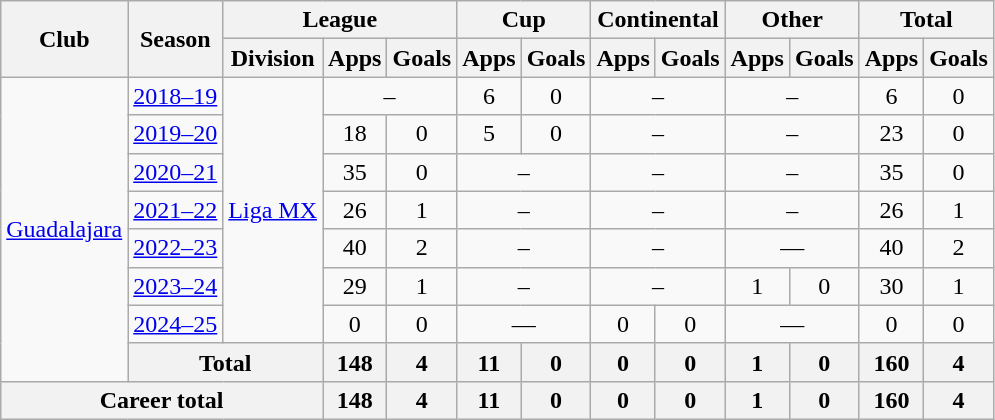<table class="wikitable" style="text-align: center">
<tr>
<th rowspan="2">Club</th>
<th rowspan="2">Season</th>
<th colspan="3">League</th>
<th colspan="2">Cup</th>
<th colspan="2">Continental</th>
<th colspan="2">Other</th>
<th colspan="2">Total</th>
</tr>
<tr>
<th>Division</th>
<th>Apps</th>
<th>Goals</th>
<th>Apps</th>
<th>Goals</th>
<th>Apps</th>
<th>Goals</th>
<th>Apps</th>
<th>Goals</th>
<th>Apps</th>
<th>Goals</th>
</tr>
<tr>
<td rowspan="8"><a href='#'>Guadalajara</a></td>
<td><a href='#'>2018–19</a></td>
<td rowspan="7"><a href='#'>Liga MX</a></td>
<td colspan=2>–</td>
<td>6</td>
<td>0</td>
<td colspan="2">–</td>
<td colspan=2>–</td>
<td>6</td>
<td>0</td>
</tr>
<tr>
<td><a href='#'>2019–20</a></td>
<td>18</td>
<td>0</td>
<td>5</td>
<td>0</td>
<td colspan=2>–</td>
<td colspan=2>–</td>
<td>23</td>
<td>0</td>
</tr>
<tr>
<td><a href='#'>2020–21</a></td>
<td>35</td>
<td>0</td>
<td colspan=2>–</td>
<td colspan=2>–</td>
<td colspan=2>–</td>
<td>35</td>
<td>0</td>
</tr>
<tr>
<td><a href='#'>2021–22</a></td>
<td>26</td>
<td>1</td>
<td colspan=2>–</td>
<td colspan=2>–</td>
<td colspan=2>–</td>
<td>26</td>
<td>1</td>
</tr>
<tr>
<td><a href='#'>2022–23</a></td>
<td>40</td>
<td>2</td>
<td colspan="2">–</td>
<td colspan="2">–</td>
<td colspan="2">—</td>
<td>40</td>
<td>2</td>
</tr>
<tr>
<td><a href='#'>2023–24</a></td>
<td>29</td>
<td>1</td>
<td colspan="2">–</td>
<td colspan="2">–</td>
<td>1</td>
<td>0</td>
<td>30</td>
<td>1</td>
</tr>
<tr>
<td><a href='#'>2024–25</a></td>
<td>0</td>
<td>0</td>
<td colspan=2>—</td>
<td>0</td>
<td>0</td>
<td colspan=2>—</td>
<td>0</td>
<td>0</td>
</tr>
<tr>
<th colspan="2">Total</th>
<th>148</th>
<th>4</th>
<th>11</th>
<th>0</th>
<th>0</th>
<th>0</th>
<th>1</th>
<th>0</th>
<th>160</th>
<th>4</th>
</tr>
<tr>
<th colspan="3"><strong>Career total</strong></th>
<th>148</th>
<th>4</th>
<th>11</th>
<th>0</th>
<th>0</th>
<th>0</th>
<th>1</th>
<th>0</th>
<th>160</th>
<th>4</th>
</tr>
</table>
